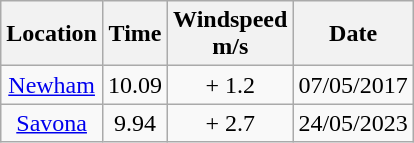<table class="wikitable" style= "text-align: center">
<tr>
<th>Location</th>
<th>Time</th>
<th>Windspeed<br>m/s</th>
<th>Date</th>
</tr>
<tr>
<td><a href='#'>Newham</a></td>
<td>10.09</td>
<td>+ 1.2</td>
<td>07/05/2017</td>
</tr>
<tr>
<td><a href='#'>Savona</a></td>
<td>9.94</td>
<td>+ 2.7</td>
<td>24/05/2023</td>
</tr>
</table>
